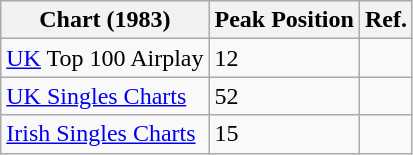<table class="wikitable">
<tr>
<th>Chart (1983)</th>
<th>Peak Position</th>
<th>Ref.</th>
</tr>
<tr>
<td><a href='#'>UK</a> Top 100 Airplay</td>
<td>12</td>
<td></td>
</tr>
<tr>
<td><a href='#'>UK Singles Charts</a></td>
<td>52</td>
<td></td>
</tr>
<tr>
<td><a href='#'>Irish Singles Charts</a></td>
<td>15</td>
<td></td>
</tr>
</table>
